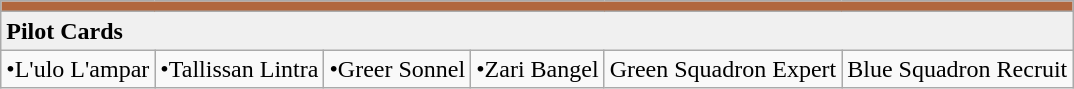<table class="wikitable sortable">
<tr style="background:#B1673E;">
<td colspan="6"></td>
</tr>
<tr style="background:#f0f0f0;">
<td colspan="7"><strong>Pilot Cards</strong></td>
</tr>
<tr>
<td>•L'ulo L'ampar</td>
<td>•Tallissan Lintra</td>
<td>•Greer Sonnel</td>
<td>•Zari Bangel</td>
<td>Green Squadron Expert</td>
<td>Blue Squadron Recruit</td>
</tr>
</table>
